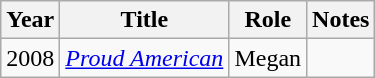<table class="wikitable sortable">
<tr>
<th>Year</th>
<th>Title</th>
<th>Role</th>
<th class="unsortable">Notes</th>
</tr>
<tr>
<td>2008</td>
<td><em><a href='#'>Proud American</a></em></td>
<td>Megan</td>
<td></td>
</tr>
</table>
